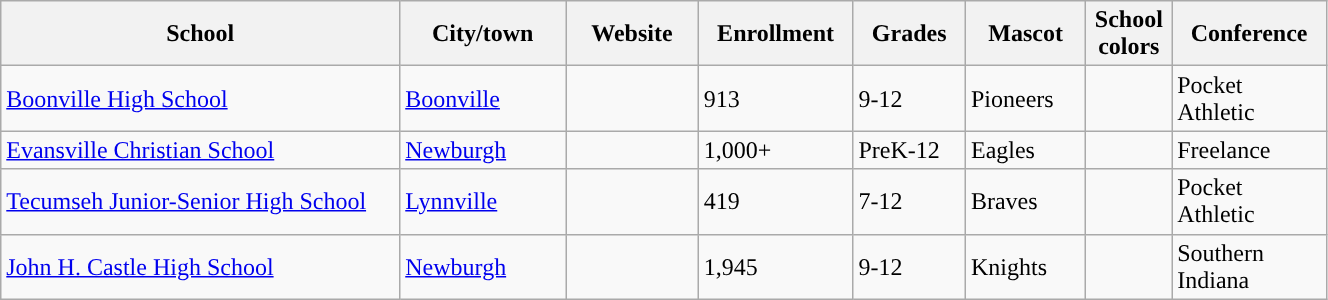<table class="wikitable sortable" width="70%">
<tr>
<th width="20%">School</th>
<th width="08%">City/town</th>
<th width="06%">Website</th>
<th width="04%">Enrollment</th>
<th width="04%">Grades</th>
<th width="04%">Mascot</th>
<th width=01%>School colors</th>
<th width="04%">Conference</th>
</tr>
<tr>
<td><a href='#'>Boonville High School</a></td>
<td><a href='#'>Boonville</a></td>
<td></td>
<td>913</td>
<td>9-12</td>
<td>Pioneers</td>
<td> </td>
<td>Pocket Athletic</td>
</tr>
<tr>
<td><a href='#'>Evansville Christian School</a></td>
<td><a href='#'>Newburgh</a></td>
<td></td>
<td>1,000+</td>
<td>PreK-12</td>
<td>Eagles</td>
<td>  </td>
<td>Freelance</td>
</tr>
<tr>
<td><a href='#'>Tecumseh Junior-Senior High School</a></td>
<td><a href='#'>Lynnville</a></td>
<td></td>
<td>419</td>
<td>7-12</td>
<td>Braves</td>
<td>  </td>
<td>Pocket Athletic</td>
</tr>
<tr>
<td><a href='#'>John H. Castle High School</a></td>
<td><a href='#'>Newburgh</a></td>
<td></td>
<td>1,945</td>
<td>9-12</td>
<td>Knights</td>
<td>  </td>
<td>Southern Indiana</td>
</tr>
</table>
